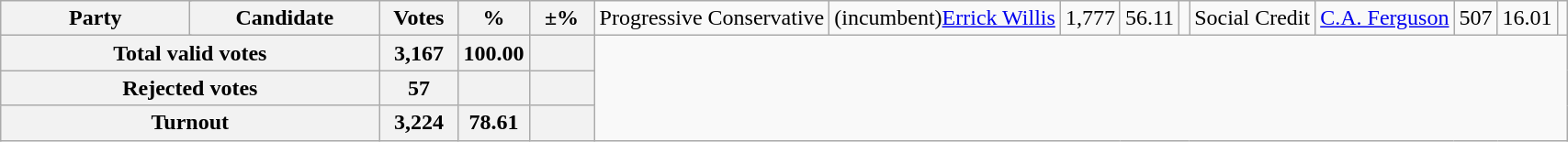<table class="wikitable">
<tr>
<th colspan=2 style="width: 130px">Party</th>
<th style="width: 130px">Candidate</th>
<th style="width: 50px">Votes</th>
<th style="width: 40px">%</th>
<th style="width: 40px">±%<br></th>
<td>Progressive Conservative</td>
<td>(incumbent)<a href='#'>Errick Willis</a></td>
<td align="right">1,777</td>
<td align="right">56.11</td>
<td align="right"><br>
</td>
<td>Social Credit</td>
<td><a href='#'>C.A. Ferguson</a></td>
<td align="right">507</td>
<td align="right">16.01</td>
<td align="right"></td>
</tr>
<tr bgcolor="white">
<th align="right" colspan=3>Total valid votes</th>
<th align="right">3,167</th>
<th align="right">100.00</th>
<th align="right"></th>
</tr>
<tr bgcolor="white">
<th align="right" colspan=3>Rejected votes</th>
<th align="right">57</th>
<th align="right"></th>
<th align="right"></th>
</tr>
<tr bgcolor="white">
<th align="right" colspan=3>Turnout</th>
<th align="right">3,224</th>
<th align="right">78.61</th>
<th align="right"></th>
</tr>
</table>
